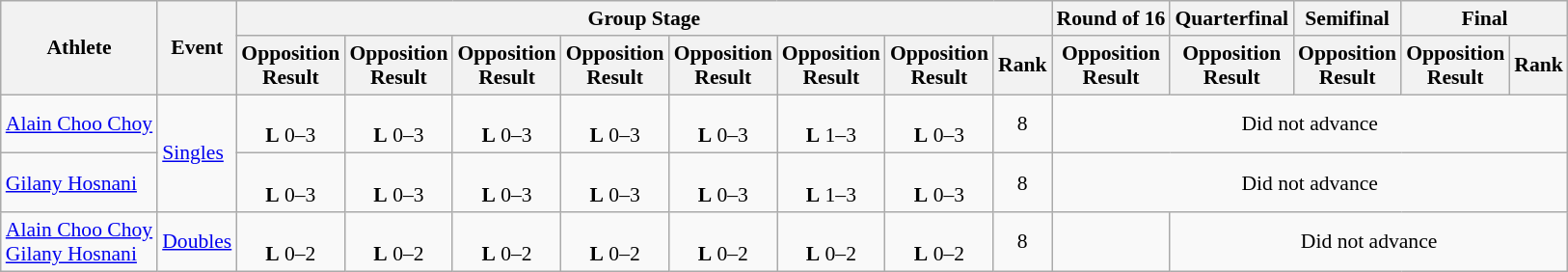<table class=wikitable style="font-size:90%">
<tr>
<th rowspan="2">Athlete</th>
<th rowspan="2">Event</th>
<th colspan="8">Group Stage</th>
<th>Round of 16</th>
<th>Quarterfinal</th>
<th>Semifinal</th>
<th colspan=2>Final</th>
</tr>
<tr>
<th>Opposition<br>Result</th>
<th>Opposition<br>Result</th>
<th>Opposition<br>Result</th>
<th>Opposition<br>Result</th>
<th>Opposition<br>Result</th>
<th>Opposition<br>Result</th>
<th>Opposition<br>Result</th>
<th>Rank</th>
<th>Opposition<br>Result</th>
<th>Opposition<br>Result</th>
<th>Opposition<br>Result</th>
<th>Opposition<br>Result</th>
<th>Rank</th>
</tr>
<tr align=center>
<td align=left><a href='#'>Alain Choo Choy</a></td>
<td align=left rowspan=2><a href='#'>Singles</a></td>
<td><br><strong>L</strong> 0–3</td>
<td><br><strong>L</strong> 0–3</td>
<td><br><strong>L</strong> 0–3</td>
<td><br><strong>L</strong> 0–3</td>
<td><br><strong>L</strong> 0–3</td>
<td><br><strong>L</strong> 1–3</td>
<td><br><strong>L</strong> 0–3</td>
<td>8</td>
<td colspan=5>Did not advance</td>
</tr>
<tr align=center>
<td align=left><a href='#'>Gilany Hosnani</a></td>
<td><br><strong>L</strong> 0–3</td>
<td><br><strong>L</strong> 0–3</td>
<td><br><strong>L</strong> 0–3</td>
<td><br><strong>L</strong> 0–3</td>
<td><br><strong>L</strong> 0–3</td>
<td><br><strong>L</strong> 1–3</td>
<td><br><strong>L</strong> 0–3</td>
<td>8</td>
<td colspan=5>Did not advance</td>
</tr>
<tr align=center>
<td align=left><a href='#'>Alain Choo Choy</a><br><a href='#'>Gilany Hosnani</a></td>
<td align=left><a href='#'>Doubles</a></td>
<td><br><strong>L</strong> 0–2</td>
<td><br><strong>L</strong> 0–2</td>
<td><br><strong>L</strong> 0–2</td>
<td><br><strong>L</strong> 0–2</td>
<td><br><strong>L</strong> 0–2</td>
<td><br><strong>L</strong> 0–2</td>
<td><br><strong>L</strong> 0–2</td>
<td>8</td>
<td></td>
<td colspan=4>Did not advance</td>
</tr>
</table>
